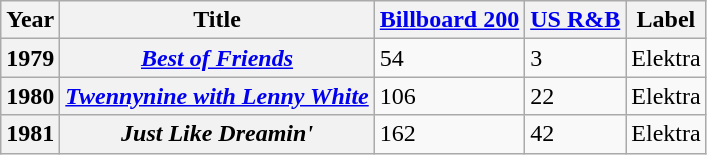<table class="wikitable plainrowheaders sortable">
<tr>
<th scope="col">Year</th>
<th scope="col">Title</th>
<th scope="col"><a href='#'>Billboard 200</a></th>
<th scope="col"><a href='#'>US R&B</a></th>
<th scope="col">Label</th>
</tr>
<tr>
<th scope="row">1979</th>
<th scope="row"><em><a href='#'>Best of Friends</a></em></th>
<td>54</td>
<td>3</td>
<td>Elektra</td>
</tr>
<tr>
<th scope="row">1980</th>
<th scope="row"><em><a href='#'>Twennynine with Lenny White</a></em></th>
<td>106</td>
<td>22</td>
<td>Elektra</td>
</tr>
<tr>
<th scope="row">1981</th>
<th scope="row"><em>Just Like Dreamin' </em></th>
<td>162</td>
<td>42</td>
<td>Elektra</td>
</tr>
</table>
